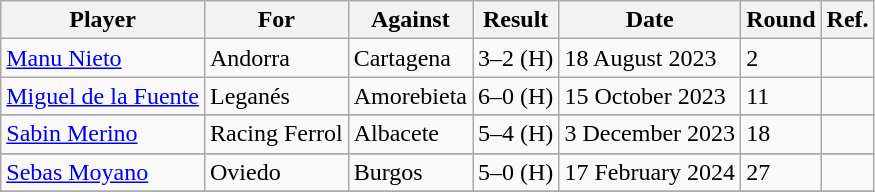<table class="wikitable sortable">
<tr>
<th>Player</th>
<th>For</th>
<th>Against</th>
<th>Result</th>
<th>Date</th>
<th>Round</th>
<th>Ref.</th>
</tr>
<tr>
<td> <a href='#'>Manu Nieto</a></td>
<td>Andorra</td>
<td>Cartagena</td>
<td>3–2 (H)</td>
<td>18 August 2023</td>
<td>2</td>
<td></td>
</tr>
<tr>
<td> <a href='#'>Miguel de la Fuente</a></td>
<td>Leganés</td>
<td>Amorebieta</td>
<td>6–0 (H)</td>
<td>15 October 2023</td>
<td>11</td>
<td></td>
</tr>
<tr>
</tr>
<tr>
<td> <a href='#'>Sabin Merino</a></td>
<td>Racing Ferrol</td>
<td>Albacete</td>
<td>5–4 (H)</td>
<td>3 December 2023</td>
<td>18</td>
<td></td>
</tr>
<tr>
</tr>
<tr>
<td> <a href='#'>Sebas Moyano</a></td>
<td>Oviedo</td>
<td>Burgos</td>
<td>5–0 (H)</td>
<td>17 February 2024</td>
<td>27</td>
<td></td>
</tr>
<tr>
</tr>
<tr>
</tr>
</table>
